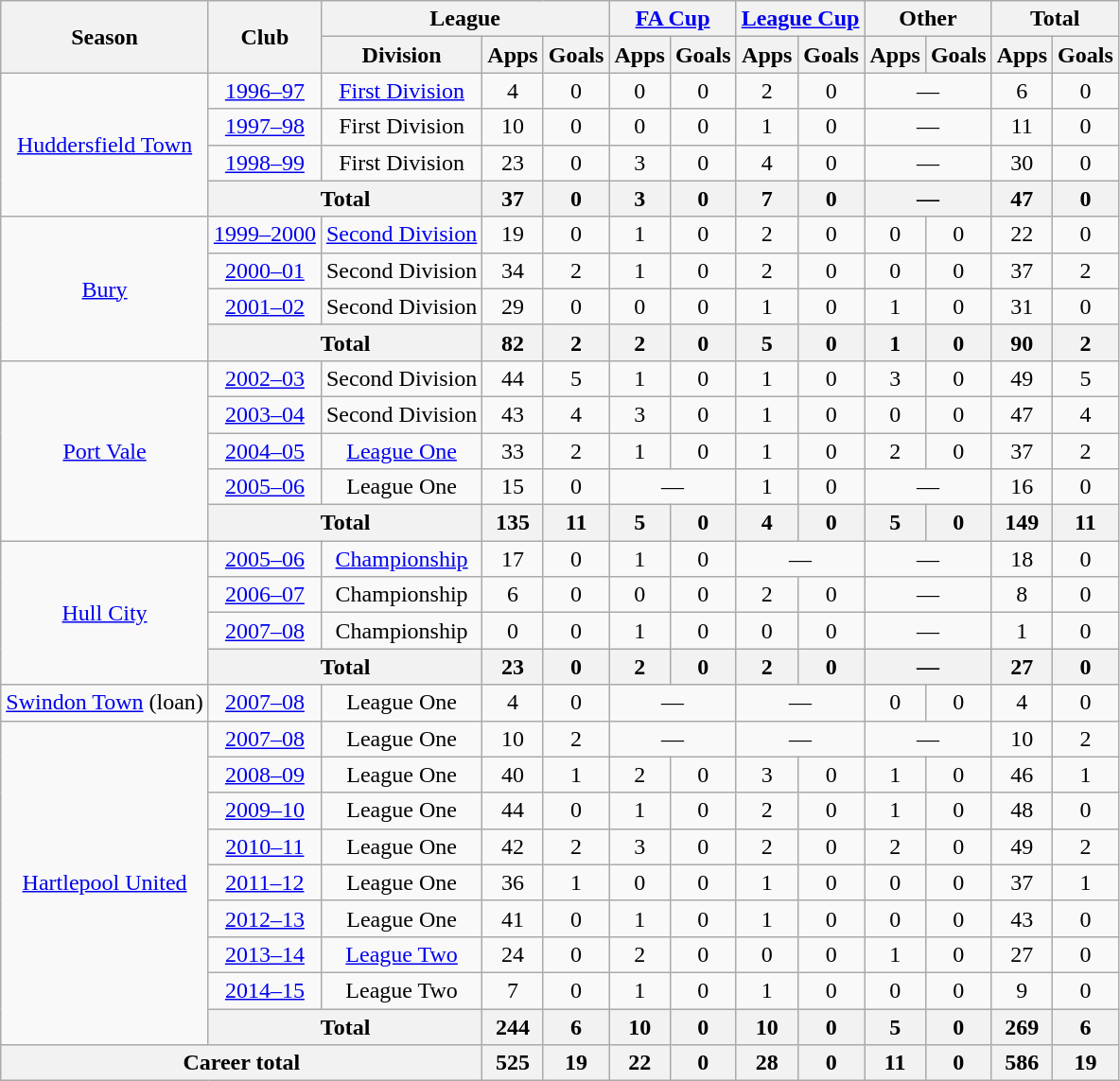<table class="wikitable" style="text-align: center;">
<tr>
<th rowspan=2>Season</th>
<th rowspan=2>Club</th>
<th colspan=3>League</th>
<th colspan=2><a href='#'>FA Cup</a></th>
<th colspan=2><a href='#'>League Cup</a></th>
<th colspan=2>Other</th>
<th colspan=2>Total</th>
</tr>
<tr>
<th>Division</th>
<th>Apps</th>
<th>Goals</th>
<th>Apps</th>
<th>Goals</th>
<th>Apps</th>
<th>Goals</th>
<th>Apps</th>
<th>Goals</th>
<th>Apps</th>
<th>Goals</th>
</tr>
<tr>
<td rowspan=4><a href='#'>Huddersfield Town</a></td>
<td><a href='#'>1996–97</a></td>
<td><a href='#'>First Division</a></td>
<td>4</td>
<td>0</td>
<td>0</td>
<td>0</td>
<td>2</td>
<td>0</td>
<td colspan=2>—</td>
<td>6</td>
<td>0</td>
</tr>
<tr>
<td><a href='#'>1997–98</a></td>
<td>First Division</td>
<td>10</td>
<td>0</td>
<td>0</td>
<td>0</td>
<td>1</td>
<td>0</td>
<td colspan=2>—</td>
<td>11</td>
<td>0</td>
</tr>
<tr>
<td><a href='#'>1998–99</a></td>
<td>First Division</td>
<td>23</td>
<td>0</td>
<td>3</td>
<td>0</td>
<td>4</td>
<td>0</td>
<td colspan=2>—</td>
<td>30</td>
<td>0</td>
</tr>
<tr>
<th colspan=2>Total</th>
<th>37</th>
<th>0</th>
<th>3</th>
<th>0</th>
<th>7</th>
<th>0</th>
<th colspan=2>—</th>
<th>47</th>
<th>0</th>
</tr>
<tr>
<td rowspan=4><a href='#'>Bury</a></td>
<td><a href='#'>1999–2000</a></td>
<td><a href='#'>Second Division</a></td>
<td>19</td>
<td>0</td>
<td>1</td>
<td>0</td>
<td>2</td>
<td>0</td>
<td>0</td>
<td>0</td>
<td>22</td>
<td>0</td>
</tr>
<tr>
<td><a href='#'>2000–01</a></td>
<td>Second Division</td>
<td>34</td>
<td>2</td>
<td>1</td>
<td>0</td>
<td>2</td>
<td>0</td>
<td>0</td>
<td>0</td>
<td>37</td>
<td>2</td>
</tr>
<tr>
<td><a href='#'>2001–02</a></td>
<td>Second Division</td>
<td>29</td>
<td>0</td>
<td>0</td>
<td>0</td>
<td>1</td>
<td>0</td>
<td>1</td>
<td>0</td>
<td>31</td>
<td>0</td>
</tr>
<tr>
<th colspan=2>Total</th>
<th>82</th>
<th>2</th>
<th>2</th>
<th>0</th>
<th>5</th>
<th>0</th>
<th>1</th>
<th>0</th>
<th>90</th>
<th>2</th>
</tr>
<tr>
<td rowspan=5><a href='#'>Port Vale</a></td>
<td><a href='#'>2002–03</a></td>
<td>Second Division</td>
<td>44</td>
<td>5</td>
<td>1</td>
<td>0</td>
<td>1</td>
<td>0</td>
<td>3</td>
<td>0</td>
<td>49</td>
<td>5</td>
</tr>
<tr>
<td><a href='#'>2003–04</a></td>
<td>Second Division</td>
<td>43</td>
<td>4</td>
<td>3</td>
<td>0</td>
<td>1</td>
<td>0</td>
<td>0</td>
<td>0</td>
<td>47</td>
<td>4</td>
</tr>
<tr>
<td><a href='#'>2004–05</a></td>
<td><a href='#'>League One</a></td>
<td>33</td>
<td>2</td>
<td>1</td>
<td>0</td>
<td>1</td>
<td>0</td>
<td>2</td>
<td>0</td>
<td>37</td>
<td>2</td>
</tr>
<tr>
<td><a href='#'>2005–06</a></td>
<td>League One</td>
<td>15</td>
<td>0</td>
<td colspan=2>—</td>
<td>1</td>
<td>0</td>
<td colspan=2>—</td>
<td>16</td>
<td>0</td>
</tr>
<tr>
<th colspan=2>Total</th>
<th>135</th>
<th>11</th>
<th>5</th>
<th>0</th>
<th>4</th>
<th>0</th>
<th>5</th>
<th>0</th>
<th>149</th>
<th>11</th>
</tr>
<tr>
<td rowspan=4><a href='#'>Hull City</a></td>
<td><a href='#'>2005–06</a></td>
<td><a href='#'>Championship</a></td>
<td>17</td>
<td>0</td>
<td>1</td>
<td>0</td>
<td colspan=2>—</td>
<td colspan=2>—</td>
<td>18</td>
<td>0</td>
</tr>
<tr>
<td><a href='#'>2006–07</a></td>
<td>Championship</td>
<td>6</td>
<td>0</td>
<td>0</td>
<td>0</td>
<td>2</td>
<td>0</td>
<td colspan=2>—</td>
<td>8</td>
<td>0</td>
</tr>
<tr>
<td><a href='#'>2007–08</a></td>
<td>Championship</td>
<td>0</td>
<td>0</td>
<td>1</td>
<td>0</td>
<td>0</td>
<td>0</td>
<td colspan=2>—</td>
<td>1</td>
<td>0</td>
</tr>
<tr>
<th colspan=2>Total</th>
<th>23</th>
<th>0</th>
<th>2</th>
<th>0</th>
<th>2</th>
<th>0</th>
<th colspan=2>—</th>
<th>27</th>
<th>0</th>
</tr>
<tr>
<td><a href='#'>Swindon Town</a> (loan)</td>
<td><a href='#'>2007–08</a></td>
<td>League One</td>
<td>4</td>
<td>0</td>
<td colspan=2>—</td>
<td colspan=2>—</td>
<td>0</td>
<td>0</td>
<td>4</td>
<td>0</td>
</tr>
<tr>
<td rowspan=9><a href='#'>Hartlepool United</a></td>
<td><a href='#'>2007–08</a></td>
<td>League One</td>
<td>10</td>
<td>2</td>
<td colspan=2>—</td>
<td colspan=2>—</td>
<td colspan=2>—</td>
<td>10</td>
<td>2</td>
</tr>
<tr>
<td><a href='#'>2008–09</a></td>
<td>League One</td>
<td>40</td>
<td>1</td>
<td>2</td>
<td>0</td>
<td>3</td>
<td>0</td>
<td>1</td>
<td>0</td>
<td>46</td>
<td>1</td>
</tr>
<tr>
<td><a href='#'>2009–10</a></td>
<td>League One</td>
<td>44</td>
<td>0</td>
<td>1</td>
<td>0</td>
<td>2</td>
<td>0</td>
<td>1</td>
<td>0</td>
<td>48</td>
<td>0</td>
</tr>
<tr>
<td><a href='#'>2010–11</a></td>
<td>League One</td>
<td>42</td>
<td>2</td>
<td>3</td>
<td>0</td>
<td>2</td>
<td>0</td>
<td>2</td>
<td>0</td>
<td>49</td>
<td>2</td>
</tr>
<tr>
<td><a href='#'>2011–12</a></td>
<td>League One</td>
<td>36</td>
<td>1</td>
<td>0</td>
<td>0</td>
<td>1</td>
<td>0</td>
<td>0</td>
<td>0</td>
<td>37</td>
<td>1</td>
</tr>
<tr>
<td><a href='#'>2012–13</a></td>
<td>League One</td>
<td>41</td>
<td>0</td>
<td>1</td>
<td>0</td>
<td>1</td>
<td>0</td>
<td>0</td>
<td>0</td>
<td>43</td>
<td>0</td>
</tr>
<tr>
<td><a href='#'>2013–14</a></td>
<td><a href='#'>League Two</a></td>
<td>24</td>
<td>0</td>
<td>2</td>
<td>0</td>
<td>0</td>
<td>0</td>
<td>1</td>
<td>0</td>
<td>27</td>
<td>0</td>
</tr>
<tr>
<td><a href='#'>2014–15</a></td>
<td>League Two</td>
<td>7</td>
<td>0</td>
<td>1</td>
<td>0</td>
<td>1</td>
<td>0</td>
<td>0</td>
<td>0</td>
<td>9</td>
<td>0</td>
</tr>
<tr>
<th colspan=2>Total</th>
<th>244</th>
<th>6</th>
<th>10</th>
<th>0</th>
<th>10</th>
<th>0</th>
<th>5</th>
<th>0</th>
<th>269</th>
<th>6</th>
</tr>
<tr>
<th colspan=3>Career total</th>
<th>525</th>
<th>19</th>
<th>22</th>
<th>0</th>
<th>28</th>
<th>0</th>
<th>11</th>
<th>0</th>
<th>586</th>
<th>19</th>
</tr>
</table>
